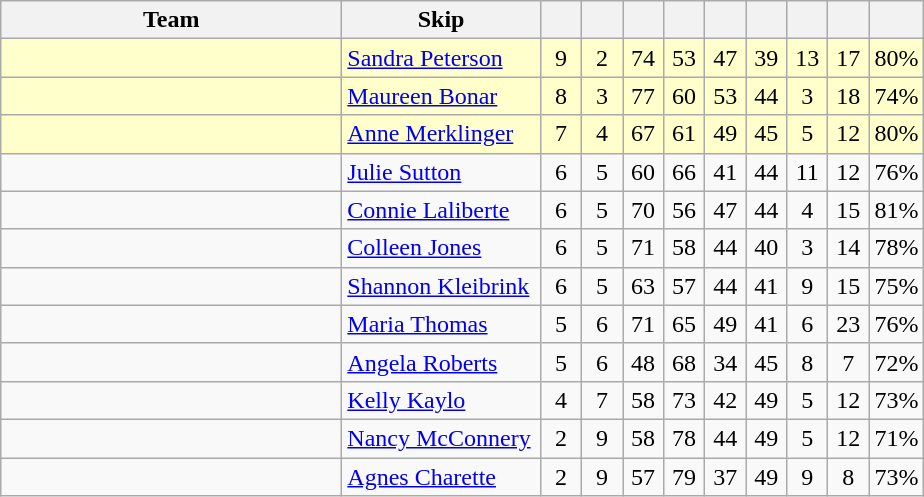<table class="wikitable" style="text-align: center;">
<tr>
<th bgcolor="#efefef" width="220">Team</th>
<th bgcolor="#efefef" width="125">Skip</th>
<th width=20></th>
<th width=20></th>
<th width=20></th>
<th width=20></th>
<th width=20></th>
<th width=20></th>
<th width=20></th>
<th width=20></th>
<th width=20></th>
</tr>
<tr bgcolor="#ffc">
<td style="text-align: left;"></td>
<td style="text-align: left;"><a href='#'>Sandra Peterson</a></td>
<td>9</td>
<td>2</td>
<td>74</td>
<td>53</td>
<td>47</td>
<td>39</td>
<td>13</td>
<td>17</td>
<td>80%</td>
</tr>
<tr bgcolor="#ffc">
<td style="text-align: left;"></td>
<td style="text-align: left;"><a href='#'>Maureen Bonar</a></td>
<td>8</td>
<td>3</td>
<td>77</td>
<td>60</td>
<td>53</td>
<td>44</td>
<td>3</td>
<td>18</td>
<td>74%</td>
</tr>
<tr bgcolor="#ffc">
<td style="text-align: left;"></td>
<td style="text-align: left;"><a href='#'>Anne Merklinger</a></td>
<td>7</td>
<td>4</td>
<td>67</td>
<td>61</td>
<td>49</td>
<td>45</td>
<td>5</td>
<td>12</td>
<td>80%</td>
</tr>
<tr>
<td style="text-align: left;"></td>
<td style="text-align: left;"><a href='#'>Julie Sutton</a></td>
<td>6</td>
<td>5</td>
<td>60</td>
<td>66</td>
<td>41</td>
<td>44</td>
<td>11</td>
<td>12</td>
<td>76%</td>
</tr>
<tr>
<td style="text-align: left;"></td>
<td style="text-align: left;"><a href='#'>Connie Laliberte</a></td>
<td>6</td>
<td>5</td>
<td>70</td>
<td>56</td>
<td>47</td>
<td>44</td>
<td>4</td>
<td>15</td>
<td>81%</td>
</tr>
<tr>
<td style="text-align: left;"></td>
<td style="text-align: left;"><a href='#'>Colleen Jones</a></td>
<td>6</td>
<td>5</td>
<td>71</td>
<td>58</td>
<td>44</td>
<td>40</td>
<td>3</td>
<td>14</td>
<td>78%</td>
</tr>
<tr>
<td style="text-align: left;"></td>
<td style="text-align: left;"><a href='#'>Shannon Kleibrink</a></td>
<td>6</td>
<td>5</td>
<td>63</td>
<td>57</td>
<td>44</td>
<td>41</td>
<td>9</td>
<td>15</td>
<td>75%</td>
</tr>
<tr>
<td style="text-align: left;"></td>
<td style="text-align: left;"><a href='#'>Maria Thomas</a></td>
<td>5</td>
<td>6</td>
<td>71</td>
<td>65</td>
<td>49</td>
<td>41</td>
<td>6</td>
<td>23</td>
<td>76%</td>
</tr>
<tr>
<td style="text-align: left;"></td>
<td style="text-align: left;"><a href='#'>Angela Roberts</a></td>
<td>5</td>
<td>6</td>
<td>48</td>
<td>68</td>
<td>34</td>
<td>45</td>
<td>8</td>
<td>7</td>
<td>72%</td>
</tr>
<tr>
<td style="text-align: left;"></td>
<td style="text-align: left;"><a href='#'>Kelly Kaylo</a></td>
<td>4</td>
<td>7</td>
<td>58</td>
<td>73</td>
<td>42</td>
<td>49</td>
<td>5</td>
<td>12</td>
<td>73%</td>
</tr>
<tr>
<td style="text-align: left;"></td>
<td style="text-align: left;"><a href='#'>Nancy McConnery</a></td>
<td>2</td>
<td>9</td>
<td>58</td>
<td>78</td>
<td>44</td>
<td>49</td>
<td>5</td>
<td>12</td>
<td>71%</td>
</tr>
<tr>
<td style="text-align: left;"></td>
<td style="text-align: left;"><a href='#'>Agnes Charette</a></td>
<td>2</td>
<td>9</td>
<td>57</td>
<td>79</td>
<td>37</td>
<td>49</td>
<td>9</td>
<td>8</td>
<td>73%</td>
</tr>
</table>
